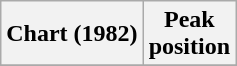<table class="wikitable sortable plainrowheaders">
<tr>
<th>Chart (1982)</th>
<th>Peak<br>position</th>
</tr>
<tr>
</tr>
</table>
